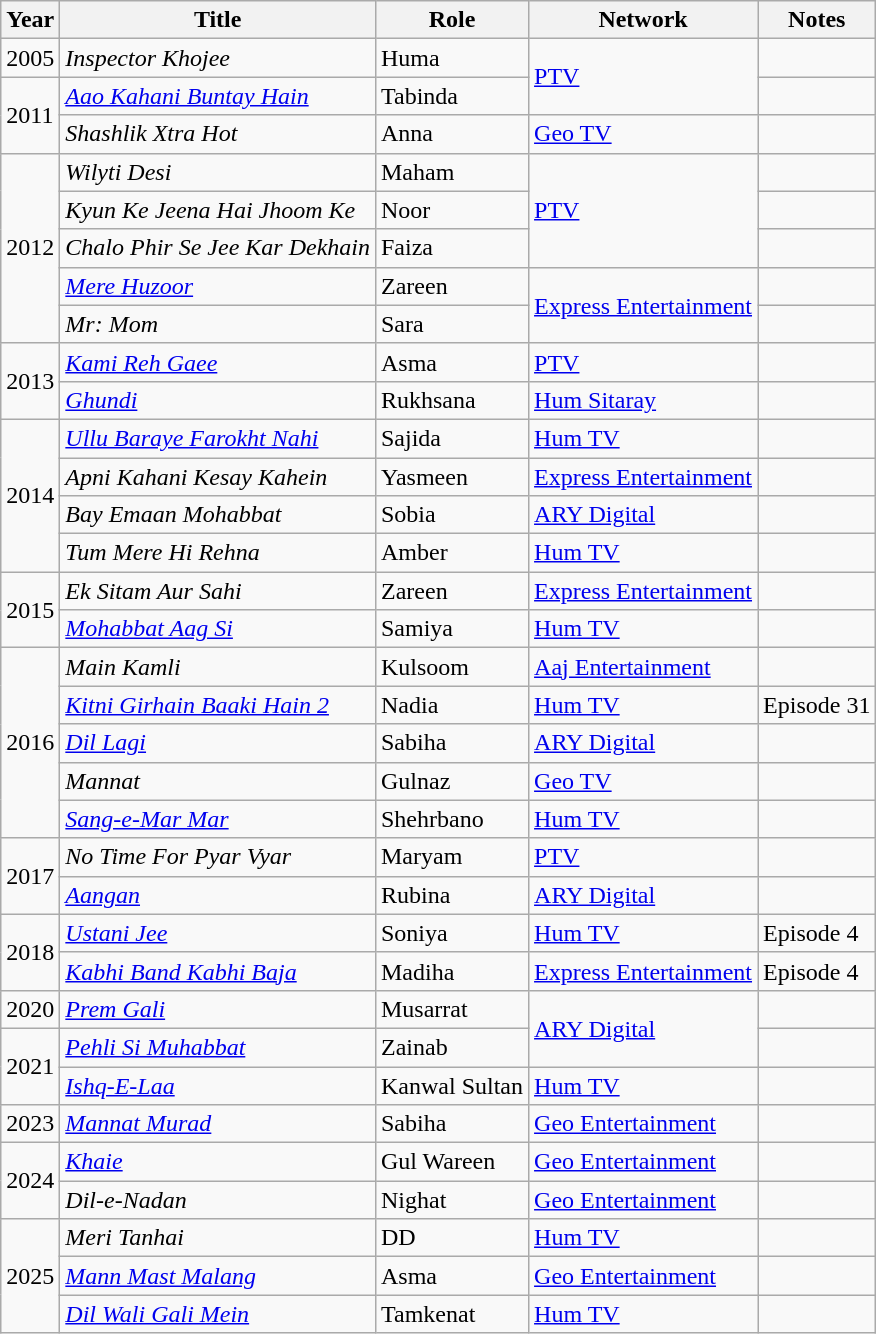<table class="wikitable sortable plainrowheaders">
<tr style="text-align:center;">
<th scope="col">Year</th>
<th scope="col">Title</th>
<th scope="col">Role</th>
<th scope="col">Network</th>
<th scope="col">Notes</th>
</tr>
<tr>
<td>2005</td>
<td><em>Inspector Khojee</em></td>
<td>Huma</td>
<td rowspan="2"><a href='#'>PTV</a></td>
<td></td>
</tr>
<tr>
<td rowspan="2">2011</td>
<td><em><a href='#'>Aao Kahani Buntay Hain</a></em></td>
<td>Tabinda</td>
<td></td>
</tr>
<tr>
<td><em>Shashlik Xtra Hot</em></td>
<td>Anna</td>
<td><a href='#'>Geo TV</a></td>
<td></td>
</tr>
<tr>
<td rowspan="5">2012</td>
<td><em>Wilyti Desi</em></td>
<td>Maham</td>
<td rowspan="3"><a href='#'>PTV</a></td>
<td></td>
</tr>
<tr>
<td><em>Kyun Ke Jeena Hai Jhoom Ke</em></td>
<td>Noor</td>
<td></td>
</tr>
<tr>
<td><em>Chalo Phir Se Jee Kar Dekhain</em></td>
<td>Faiza</td>
<td></td>
</tr>
<tr>
<td><em><a href='#'>Mere Huzoor</a></em></td>
<td>Zareen</td>
<td rowspan="2"><a href='#'>Express Entertainment</a></td>
<td></td>
</tr>
<tr>
<td><em>Mr: Mom</em></td>
<td>Sara</td>
<td></td>
</tr>
<tr>
<td rowspan="2">2013</td>
<td><em><a href='#'>Kami Reh Gaee</a></em></td>
<td>Asma</td>
<td><a href='#'>PTV</a></td>
<td></td>
</tr>
<tr>
<td><em><a href='#'>Ghundi</a></em></td>
<td>Rukhsana</td>
<td><a href='#'>Hum Sitaray</a></td>
<td></td>
</tr>
<tr>
<td rowspan="4">2014</td>
<td><em><a href='#'>Ullu Baraye Farokht Nahi</a></em></td>
<td>Sajida</td>
<td><a href='#'>Hum TV</a></td>
<td></td>
</tr>
<tr>
<td><em>Apni Kahani Kesay Kahein</em></td>
<td>Yasmeen</td>
<td><a href='#'>Express Entertainment</a></td>
<td></td>
</tr>
<tr>
<td><em>Bay Emaan Mohabbat</em></td>
<td>Sobia</td>
<td><a href='#'>ARY Digital</a></td>
<td></td>
</tr>
<tr>
<td><em>Tum Mere Hi Rehna</em></td>
<td>Amber</td>
<td><a href='#'>Hum TV</a></td>
<td></td>
</tr>
<tr>
<td rowspan="2">2015</td>
<td><em>Ek Sitam Aur Sahi</em></td>
<td>Zareen</td>
<td><a href='#'>Express Entertainment</a></td>
<td></td>
</tr>
<tr>
<td><em><a href='#'>Mohabbat Aag Si</a></em></td>
<td>Samiya</td>
<td><a href='#'>Hum TV</a></td>
<td></td>
</tr>
<tr>
<td rowspan="5">2016</td>
<td><em>Main Kamli</em></td>
<td>Kulsoom</td>
<td><a href='#'>Aaj Entertainment</a></td>
<td></td>
</tr>
<tr>
<td><em><a href='#'>Kitni Girhain Baaki Hain 2</a></em></td>
<td>Nadia</td>
<td><a href='#'>Hum TV</a></td>
<td>Episode 31</td>
</tr>
<tr>
<td><em><a href='#'>Dil Lagi</a></em></td>
<td>Sabiha</td>
<td><a href='#'>ARY Digital</a></td>
<td></td>
</tr>
<tr>
<td><em>Mannat</em></td>
<td>Gulnaz</td>
<td><a href='#'>Geo TV</a></td>
<td></td>
</tr>
<tr>
<td><em><a href='#'>Sang-e-Mar Mar</a></em></td>
<td>Shehrbano</td>
<td><a href='#'>Hum TV</a></td>
<td></td>
</tr>
<tr>
<td rowspan="2">2017</td>
<td><em>No Time For Pyar Vyar</em></td>
<td>Maryam</td>
<td><a href='#'>PTV</a></td>
<td></td>
</tr>
<tr>
<td><em><a href='#'>Aangan</a></em></td>
<td>Rubina</td>
<td><a href='#'>ARY Digital</a></td>
<td></td>
</tr>
<tr>
<td rowspan="2">2018</td>
<td><em><a href='#'>Ustani Jee</a></em></td>
<td>Soniya</td>
<td><a href='#'>Hum TV</a></td>
<td>Episode 4</td>
</tr>
<tr>
<td><em><a href='#'>Kabhi Band Kabhi Baja</a></em></td>
<td>Madiha</td>
<td><a href='#'>Express Entertainment</a></td>
<td>Episode 4</td>
</tr>
<tr>
<td>2020</td>
<td><em><a href='#'>Prem Gali</a></em></td>
<td>Musarrat</td>
<td rowspan="2"><a href='#'>ARY Digital</a></td>
<td></td>
</tr>
<tr>
<td rowspan="2">2021</td>
<td><em><a href='#'>Pehli Si Muhabbat</a></em></td>
<td>Zainab</td>
<td></td>
</tr>
<tr>
<td><em><a href='#'>Ishq-E-Laa</a></em></td>
<td>Kanwal Sultan</td>
<td><a href='#'>Hum TV</a></td>
<td></td>
</tr>
<tr>
<td>2023</td>
<td><em><a href='#'>Mannat Murad</a></em></td>
<td>Sabiha</td>
<td><a href='#'>Geo Entertainment</a></td>
<td></td>
</tr>
<tr>
<td rowspan="2">2024</td>
<td><em><a href='#'>Khaie</a></em></td>
<td>Gul Wareen</td>
<td><a href='#'>Geo Entertainment</a></td>
<td></td>
</tr>
<tr>
<td><em>Dil-e-Nadan</em></td>
<td>Nighat</td>
<td><a href='#'>Geo Entertainment</a></td>
<td></td>
</tr>
<tr>
<td rowspan="3">2025</td>
<td><em>Meri Tanhai</em></td>
<td>DD</td>
<td><a href='#'>Hum TV</a></td>
<td></td>
</tr>
<tr>
<td><em><a href='#'>Mann Mast Malang</a></em></td>
<td>Asma</td>
<td><a href='#'>Geo Entertainment</a></td>
<td></td>
</tr>
<tr>
<td><em><a href='#'>Dil Wali Gali Mein</a></em></td>
<td>Tamkenat</td>
<td><a href='#'>Hum TV</a></td>
<td></td>
</tr>
</table>
